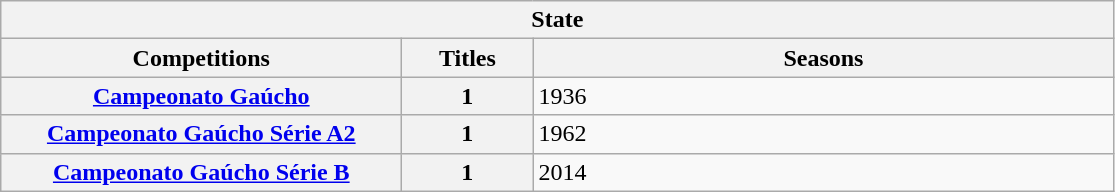<table class="wikitable">
<tr>
<th colspan="3">State</th>
</tr>
<tr>
<th style="width:260px">Competitions</th>
<th style="width:80px">Titles</th>
<th style="width:380px">Seasons</th>
</tr>
<tr>
<th style="text-align:center"><a href='#'>Campeonato Gaúcho</a></th>
<th style="text-align:center"><strong>1</strong></th>
<td align="left">1936</td>
</tr>
<tr>
<th style="text-align:center"><a href='#'>Campeonato Gaúcho Série A2</a></th>
<th style="text-align:center"><strong>1</strong></th>
<td align="left">1962</td>
</tr>
<tr>
<th style="text-align:center"><a href='#'>Campeonato Gaúcho Série B</a></th>
<th style="text-align:center"><strong>1</strong></th>
<td align="left">2014</td>
</tr>
</table>
